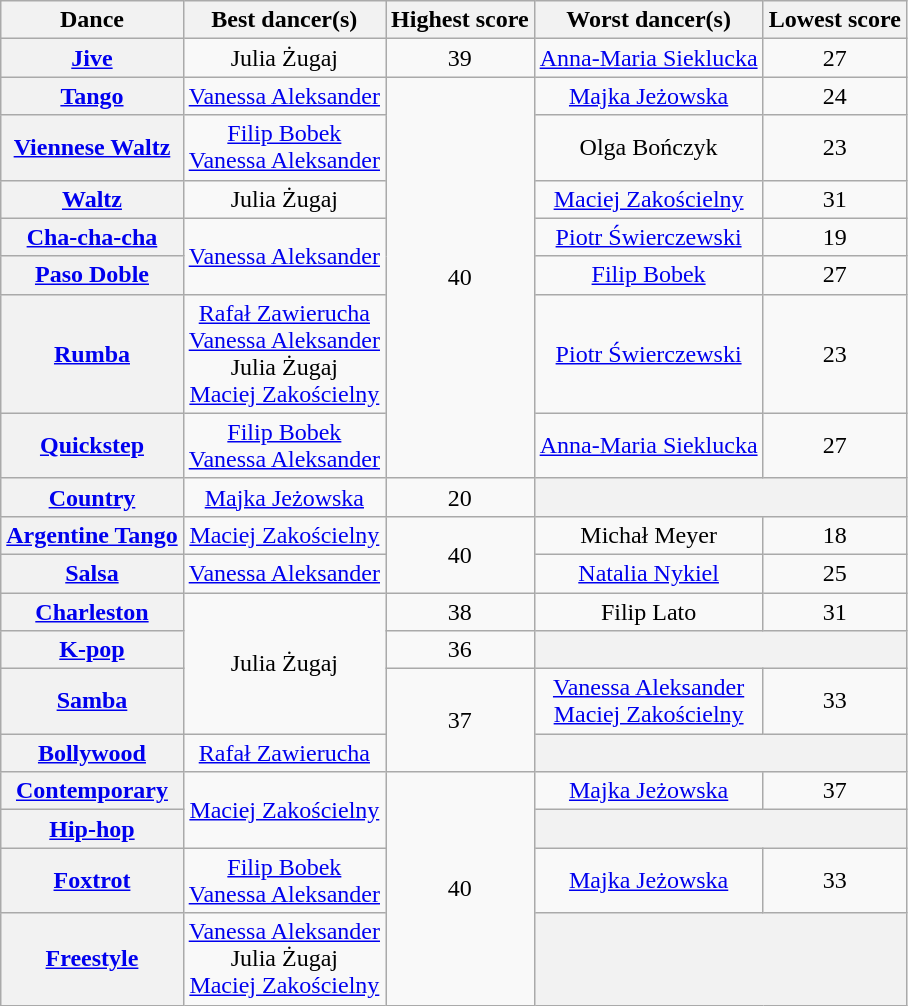<table class="wikitable sortable" style="text-align:center;">
<tr>
<th>Dance</th>
<th>Best dancer(s)</th>
<th>Highest score</th>
<th>Worst dancer(s)</th>
<th>Lowest score</th>
</tr>
<tr>
<th><a href='#'>Jive</a></th>
<td>Julia Żugaj</td>
<td>39</td>
<td><a href='#'>Anna-Maria Sieklucka</a></td>
<td>27</td>
</tr>
<tr>
<th><a href='#'>Tango</a></th>
<td><a href='#'>Vanessa Aleksander</a></td>
<td rowspan="7">40</td>
<td><a href='#'>Majka Jeżowska</a></td>
<td>24</td>
</tr>
<tr>
<th><a href='#'>Viennese Waltz</a></th>
<td><a href='#'>Filip Bobek</a><br><a href='#'>Vanessa Aleksander</a></td>
<td>Olga Bończyk</td>
<td>23</td>
</tr>
<tr>
<th><a href='#'>Waltz</a></th>
<td>Julia Żugaj</td>
<td><a href='#'>Maciej Zakościelny</a></td>
<td>31</td>
</tr>
<tr>
<th><a href='#'>Cha-cha-cha</a></th>
<td rowspan="2"><a href='#'>Vanessa Aleksander</a></td>
<td><a href='#'>Piotr Świerczewski</a></td>
<td>19</td>
</tr>
<tr>
<th><a href='#'>Paso Doble</a></th>
<td><a href='#'>Filip Bobek</a></td>
<td>27</td>
</tr>
<tr>
<th><a href='#'>Rumba</a></th>
<td><a href='#'>Rafał Zawierucha</a><br><a href='#'>Vanessa Aleksander</a><br>Julia Żugaj<br><a href='#'>Maciej Zakościelny</a></td>
<td><a href='#'>Piotr Świerczewski</a></td>
<td>23</td>
</tr>
<tr>
<th><a href='#'>Quickstep</a></th>
<td><a href='#'>Filip Bobek</a><br><a href='#'>Vanessa Aleksander</a></td>
<td><a href='#'>Anna-Maria Sieklucka</a></td>
<td>27</td>
</tr>
<tr>
<th><a href='#'>Country</a></th>
<td><a href='#'>Majka Jeżowska</a></td>
<td>20</td>
<th colspan="2"></th>
</tr>
<tr>
<th><a href='#'>Argentine Tango</a></th>
<td><a href='#'>Maciej Zakościelny</a></td>
<td rowspan="2">40</td>
<td>Michał Meyer</td>
<td>18</td>
</tr>
<tr>
<th><a href='#'>Salsa</a></th>
<td><a href='#'>Vanessa Aleksander</a></td>
<td><a href='#'>Natalia Nykiel</a></td>
<td>25</td>
</tr>
<tr>
<th><a href='#'>Charleston</a></th>
<td rowspan="3">Julia Żugaj</td>
<td>38</td>
<td>Filip Lato</td>
<td>31</td>
</tr>
<tr>
<th><a href='#'>K-pop</a></th>
<td>36</td>
<th colspan="2"></th>
</tr>
<tr>
<th><a href='#'>Samba</a></th>
<td rowspan="2">37</td>
<td><a href='#'>Vanessa Aleksander</a><br><a href='#'>Maciej Zakościelny</a></td>
<td>33</td>
</tr>
<tr>
<th><a href='#'>Bollywood</a></th>
<td><a href='#'>Rafał Zawierucha</a></td>
<th colspan="2"></th>
</tr>
<tr>
<th><a href='#'>Contemporary</a></th>
<td rowspan="2"><a href='#'>Maciej Zakościelny</a></td>
<td rowspan="4">40</td>
<td><a href='#'>Majka Jeżowska</a></td>
<td>37</td>
</tr>
<tr>
<th><a href='#'>Hip-hop</a></th>
<th colspan="2"></th>
</tr>
<tr>
<th><a href='#'>Foxtrot</a></th>
<td><a href='#'>Filip Bobek</a><br><a href='#'>Vanessa Aleksander</a></td>
<td><a href='#'>Majka Jeżowska</a></td>
<td>33</td>
</tr>
<tr>
<th><a href='#'>Freestyle</a></th>
<td><a href='#'>Vanessa Aleksander</a><br>Julia Żugaj<br><a href='#'>Maciej Zakościelny</a></td>
<th colspan="2"></th>
</tr>
</table>
